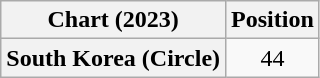<table class="wikitable plainrowheaders" style="text-align:center">
<tr>
<th scope="col">Chart (2023)</th>
<th scope="col">Position</th>
</tr>
<tr>
<th scope="row">South Korea (Circle)</th>
<td>44</td>
</tr>
</table>
